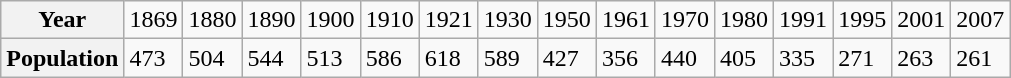<table class="wikitable">
<tr>
<th>Year</th>
<td>1869</td>
<td>1880</td>
<td>1890</td>
<td>1900</td>
<td>1910</td>
<td>1921</td>
<td>1930</td>
<td>1950</td>
<td>1961</td>
<td>1970</td>
<td>1980</td>
<td>1991</td>
<td>1995</td>
<td>2001</td>
<td>2007</td>
</tr>
<tr>
<th>Population</th>
<td>473</td>
<td>504</td>
<td>544</td>
<td>513</td>
<td>586</td>
<td>618</td>
<td>589</td>
<td>427</td>
<td>356</td>
<td>440</td>
<td>405</td>
<td>335</td>
<td>271</td>
<td>263</td>
<td>261</td>
</tr>
</table>
